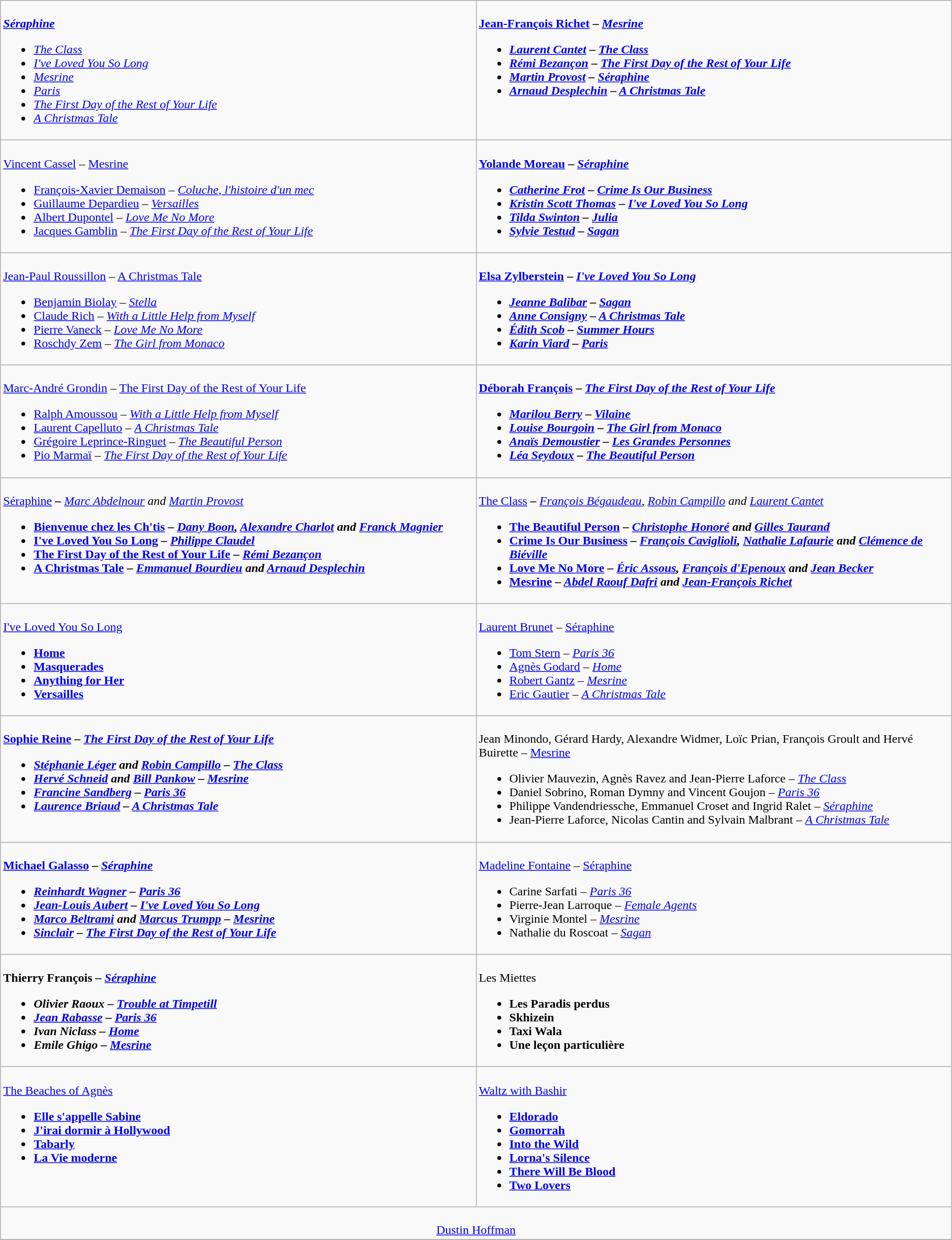<table class=wikitable style="width=150%">
<tr>
<td valign="top" width="50%"><br>
<strong><em><a href='#'>Séraphine</a></em></strong><ul><li><em><a href='#'>The Class</a></em></li><li><em><a href='#'>I've Loved You So Long</a></em></li><li><em><a href='#'>Mesrine</a></em></li><li><em><a href='#'>Paris</a></em></li><li><em><a href='#'>The First Day of the Rest of Your Life</a></em></li><li><em><a href='#'>A Christmas Tale</a></em></li></ul></td>
<td valign="top" width="50%"><br>
<strong><a href='#'>Jean-François Richet</a> – <em><a href='#'>Mesrine</a><strong><em><ul><li><a href='#'>Laurent Cantet</a> – </em><a href='#'>The Class</a><em></li><li><a href='#'>Rémi Bezançon</a> – </em><a href='#'>The First Day of the Rest of Your Life</a><em></li><li><a href='#'>Martin Provost</a> – </em><a href='#'>Séraphine</a><em></li><li><a href='#'>Arnaud Desplechin</a> – </em><a href='#'>A Christmas Tale</a><em></li></ul></td>
</tr>
<tr>
<td valign="top" width="50%"><br>
</strong><a href='#'>Vincent Cassel</a> –  </em><a href='#'>Mesrine</a></em></strong><ul><li><a href='#'>François-Xavier Demaison</a> – <em><a href='#'>Coluche, l'histoire d'un mec</a></em></li><li><a href='#'>Guillaume Depardieu</a> – <em><a href='#'>Versailles</a></em></li><li><a href='#'>Albert Dupontel</a> – <em><a href='#'>Love Me No More</a></em></li><li><a href='#'>Jacques Gamblin</a> – <em><a href='#'>The First Day of the Rest of Your Life</a></em></li></ul></td>
<td valign="top" width="50%"><br>
<strong><a href='#'>Yolande Moreau</a> – <em><a href='#'>Séraphine</a><strong><em><ul><li><a href='#'>Catherine Frot</a> – </em><a href='#'>Crime Is Our Business</a><em></li><li><a href='#'>Kristin Scott Thomas</a> – </em><a href='#'>I've Loved You So Long</a><em></li><li><a href='#'>Tilda Swinton</a> – </em><a href='#'>Julia</a><em></li><li><a href='#'>Sylvie Testud</a> – </em><a href='#'>Sagan</a><em></li></ul></td>
</tr>
<tr>
<td valign="top" width="50%"><br>
</strong><a href='#'>Jean-Paul Roussillon</a> – </em><a href='#'>A Christmas Tale</a></em></strong><ul><li><a href='#'>Benjamin Biolay</a> – <em><a href='#'>Stella</a></em></li><li><a href='#'>Claude Rich</a> – <em><a href='#'>With a Little Help from Myself</a></em></li><li><a href='#'>Pierre Vaneck</a> – <em><a href='#'>Love Me No More</a></em></li><li><a href='#'>Roschdy Zem</a> – <em><a href='#'>The Girl from Monaco</a></em></li></ul></td>
<td valign="top" width="50%"><br>
<strong><a href='#'>Elsa Zylberstein</a> – <em><a href='#'>I've Loved You So Long</a><strong><em><ul><li><a href='#'>Jeanne Balibar</a> – </em><a href='#'>Sagan</a><em></li><li><a href='#'>Anne Consigny</a> – </em><a href='#'>A Christmas Tale</a><em></li><li><a href='#'>Édith Scob</a> – </em><a href='#'>Summer Hours</a><em></li><li><a href='#'>Karin Viard</a> – </em><a href='#'>Paris</a><em></li></ul></td>
</tr>
<tr>
<td valign="top" width="50%"><br>
</strong><a href='#'>Marc-André Grondin</a> – </em><a href='#'>The First Day of the Rest of Your Life</a></em></strong><ul><li><a href='#'>Ralph Amoussou</a> – <em><a href='#'>With a Little Help from Myself</a></em></li><li><a href='#'>Laurent Capelluto</a> – <em><a href='#'>A Christmas Tale</a></em></li><li><a href='#'>Grégoire Leprince-Ringuet</a> – <em><a href='#'>The Beautiful Person</a></em></li><li><a href='#'>Pio Marmaï</a> – <em><a href='#'>The First Day of the Rest of Your Life</a></em></li></ul></td>
<td valign="top" width="50%"><br>
<strong><a href='#'>Déborah François</a> – <em><a href='#'>The First Day of the Rest of Your Life</a><strong><em><ul><li><a href='#'>Marilou Berry</a> – </em><a href='#'>Vilaine</a><em></li><li><a href='#'>Louise Bourgoin</a> – </em><a href='#'>The Girl from Monaco</a><em></li><li><a href='#'>Anaïs Demoustier</a> – </em><a href='#'>Les Grandes Personnes</a><em></li><li><a href='#'>Léa Seydoux</a> – </em><a href='#'>The Beautiful Person</a><em></li></ul></td>
</tr>
<tr>
<td valign="top" width="50%"><br>
</em></strong><a href='#'>Séraphine</a><strong><em> – </strong><a href='#'>Marc Abdelnour</a> and <a href='#'>Martin Provost</a><strong><ul><li></em><a href='#'>Bienvenue chez les Ch'tis</a><em> – <a href='#'>Dany Boon</a>, <a href='#'>Alexandre Charlot</a> and <a href='#'>Franck Magnier</a></li><li></em><a href='#'>I've Loved You So Long</a><em> – <a href='#'>Philippe Claudel</a></li><li></em><a href='#'>The First Day of the Rest of Your Life</a><em> – <a href='#'>Rémi Bezançon</a></li><li></em><a href='#'>A Christmas Tale</a><em> – <a href='#'>Emmanuel Bourdieu</a> and <a href='#'>Arnaud Desplechin</a></li></ul></td>
<td valign="top" width="50%"><br>
</em></strong><a href='#'>The Class</a><strong><em> – </strong><a href='#'>François Bégaudeau</a>, <a href='#'>Robin Campillo</a> and <a href='#'>Laurent Cantet</a><strong><ul><li></em><a href='#'>The Beautiful Person</a><em> – <a href='#'>Christophe Honoré</a> and <a href='#'>Gilles Taurand</a></li><li></em><a href='#'>Crime Is Our Business</a><em> – <a href='#'>François Caviglioli</a>, <a href='#'>Nathalie Lafaurie</a> and <a href='#'>Clémence de Biéville</a></li><li></em><a href='#'>Love Me No More</a><em> – <a href='#'>Éric Assous</a>, <a href='#'>François d'Epenoux</a> and <a href='#'>Jean Becker</a></li><li></em><a href='#'>Mesrine</a><em> – <a href='#'>Abdel Raouf Dafri</a> and <a href='#'>Jean-François Richet</a></li></ul></td>
</tr>
<tr>
<td valign="top" width="50%"><br>
</em></strong><a href='#'>I've Loved You So Long</a><strong><em><ul><li></em><a href='#'>Home</a><em></li><li></em><a href='#'>Masquerades</a><em></li><li></em><a href='#'>Anything for Her</a><em></li><li></em><a href='#'>Versailles</a><em></li></ul></td>
<td valign="top" width="50%"><br>
</strong><a href='#'>Laurent Brunet</a> – </em><a href='#'>Séraphine</a></em></strong><ul><li><a href='#'>Tom Stern</a> – <em><a href='#'>Paris 36</a></em></li><li><a href='#'>Agnès Godard</a> – <em><a href='#'>Home</a></em></li><li><a href='#'>Robert Gantz</a> – <em><a href='#'>Mesrine</a></em></li><li><a href='#'>Eric Gautier</a> – <em><a href='#'>A Christmas Tale</a></em></li></ul></td>
</tr>
<tr>
<td valign="top" width="50%"><br>
<strong><a href='#'>Sophie Reine</a> – <em><a href='#'>The First Day of the Rest of Your Life</a><strong><em><ul><li><a href='#'>Stéphanie Léger</a> and <a href='#'>Robin Campillo</a> – </em><a href='#'>The Class</a><em></li><li><a href='#'>Hervé Schneid</a> and <a href='#'>Bill Pankow</a> – </em><a href='#'>Mesrine</a><em></li><li><a href='#'>Francine Sandberg</a> – </em><a href='#'>Paris 36</a><em></li><li><a href='#'>Laurence Briaud</a> – </em><a href='#'>A Christmas Tale</a><em></li></ul></td>
<td valign="top" width="50%"><br>
</strong>Jean Minondo, Gérard Hardy, Alexandre Widmer, Loïc Prian, François Groult and Hervé Buirette – </em><a href='#'>Mesrine</a></em></strong><ul><li>Olivier Mauvezin, Agnès Ravez and Jean-Pierre Laforce – <em><a href='#'>The Class</a></em></li><li>Daniel Sobrino, Roman Dymny and Vincent Goujon – <em><a href='#'>Paris 36</a></em></li><li>Philippe Vandendriessche, Emmanuel Croset and Ingrid Ralet – <em><a href='#'>Séraphine</a></em></li><li>Jean-Pierre Laforce, Nicolas Cantin and Sylvain Malbrant – <em><a href='#'>A Christmas Tale</a></em></li></ul></td>
</tr>
<tr>
<td valign="top" width="50%"><br>
<strong><a href='#'>Michael Galasso</a> – <em><a href='#'>Séraphine</a><strong><em><ul><li><a href='#'>Reinhardt Wagner</a> – </em><a href='#'>Paris 36</a><em></li><li><a href='#'>Jean-Louis Aubert</a> – </em><a href='#'>I've Loved You So Long</a><em></li><li><a href='#'>Marco Beltrami</a> and <a href='#'>Marcus Trumpp</a> – </em><a href='#'>Mesrine</a><em></li><li><a href='#'>Sinclair</a> – </em><a href='#'>The First Day of the Rest of Your Life</a><em></li></ul></td>
<td valign="top" width="50%"><br>
</strong><a href='#'>Madeline Fontaine</a> – </em><a href='#'>Séraphine</a></em></strong><ul><li>Carine Sarfati – <em><a href='#'>Paris 36</a></em></li><li>Pierre-Jean Larroque – <em><a href='#'>Female Agents</a></em></li><li>Virginie Montel – <em><a href='#'>Mesrine</a></em></li><li>Nathalie du Roscoat – <em><a href='#'>Sagan</a></em></li></ul></td>
</tr>
<tr>
<td valign="top" width="50%"><br>
<strong>Thierry François – <em><a href='#'>Séraphine</a><strong><em><ul><li>Olivier Raoux – </em><a href='#'>Trouble at Timpetill</a><em></li><li><a href='#'>Jean Rabasse</a> – </em><a href='#'>Paris 36</a><em></li><li>Ivan Niclass – </em><a href='#'>Home</a><em></li><li>Emile Ghigo – </em><a href='#'>Mesrine</a><em></li></ul></td>
<td valign="top" width="50%"><br>
</em></strong>Les Miettes<strong><em><ul><li></em>Les Paradis perdus<em></li><li></em>Skhizein<em></li><li></em>Taxi Wala<em></li><li></em>Une leçon particulière<em></li></ul></td>
</tr>
<tr>
<td valign="top" width="50%"><br>
</em></strong><a href='#'>The Beaches of Agnès</a><strong><em><ul><li></em><a href='#'>Elle s'appelle Sabine</a><em></li><li></em><a href='#'>J'irai dormir à Hollywood</a><em></li><li></em><a href='#'>Tabarly</a><em></li><li></em><a href='#'>La Vie moderne</a><em></li></ul></td>
<td valign="top" width="50%"><br>
</em></strong><a href='#'>Waltz with Bashir</a><strong><em><ul><li></em><a href='#'>Eldorado</a><em></li><li></em><a href='#'>Gomorrah</a><em></li><li></em><a href='#'>Into the Wild</a><em></li><li></em><a href='#'>Lorna's Silence</a><em></li><li></em><a href='#'>There Will Be Blood</a><em></li><li></em><a href='#'>Two Lovers</a><em></li></ul></td>
</tr>
<tr>
<td align="center" colspan="2" valign="top" width="50%"><br>
</strong><a href='#'>Dustin Hoffman</a><strong></td>
</tr>
<tr>
</tr>
</table>
